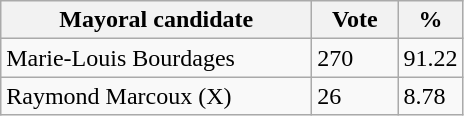<table class="wikitable">
<tr>
<th bgcolor="#DDDDFF" width="200px">Mayoral candidate</th>
<th bgcolor="#DDDDFF" width="50px">Vote</th>
<th bgcolor="#DDDDFF" width="30px">%</th>
</tr>
<tr>
<td>Marie-Louis Bourdages</td>
<td>270</td>
<td>91.22</td>
</tr>
<tr>
<td>Raymond Marcoux (X)</td>
<td>26</td>
<td>8.78</td>
</tr>
</table>
